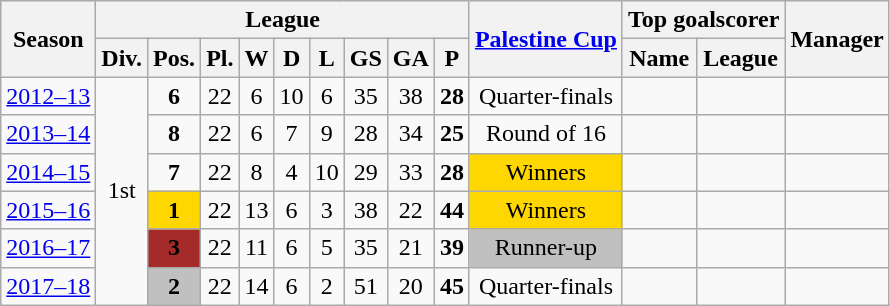<table class="wikitable">
<tr style="background:#efefef;">
<th rowspan="2">Season</th>
<th colspan="9">League</th>
<th rowspan="2"><a href='#'>Palestine Cup</a></th>
<th colspan="2">Top goalscorer</th>
<th rowspan="2">Manager</th>
</tr>
<tr>
<th>Div.</th>
<th>Pos.</th>
<th>Pl.</th>
<th>W</th>
<th>D</th>
<th>L</th>
<th>GS</th>
<th>GA</th>
<th>P</th>
<th>Name</th>
<th>League</th>
</tr>
<tr>
<td align=center><a href='#'>2012–13</a></td>
<td rowspan=6; align=center>1st</td>
<td align=center><strong>6</strong></td>
<td align=center>22</td>
<td align=center>6</td>
<td align=center>10</td>
<td align=center>6</td>
<td align=center>35</td>
<td align=center>38</td>
<td align=center><strong>28</strong></td>
<td align=center>Quarter-finals</td>
<td align=center></td>
<td align=center></td>
<td align=center></td>
</tr>
<tr>
<td align=center><a href='#'>2013–14</a></td>
<td align=center><strong>8</strong></td>
<td align=center>22</td>
<td align=center>6</td>
<td align=center>7</td>
<td align=center>9</td>
<td align=center>28</td>
<td align=center>34</td>
<td align=center><strong>25</strong></td>
<td align=center>Round of 16</td>
<td align=center></td>
<td align=center></td>
<td align=center></td>
</tr>
<tr>
<td align=center><a href='#'>2014–15</a></td>
<td align=center><strong>7</strong></td>
<td align=center>22</td>
<td align=center>8</td>
<td align=center>4</td>
<td align=center>10</td>
<td align=center>29</td>
<td align=center>33</td>
<td align=center><strong>28</strong></td>
<td style="text-align:center; background:gold;">Winners</td>
<td align=center></td>
<td align=center></td>
<td align=center></td>
</tr>
<tr>
<td align=center><a href='#'>2015–16</a></td>
<td style="text-align:center; background:gold;"><strong>1</strong></td>
<td align=center>22</td>
<td align=center>13</td>
<td align=center>6</td>
<td align=center>3</td>
<td align=center>38</td>
<td align=center>22</td>
<td align=center><strong>44</strong></td>
<td style="text-align:center; background:gold;">Winners</td>
<td align=center></td>
<td align=center></td>
<td align=center></td>
</tr>
<tr>
<td align=center><a href='#'>2016–17</a></td>
<td style="text-align:center; background:brown;"><strong>3</strong></td>
<td align=center>22</td>
<td align=center>11</td>
<td align=center>6</td>
<td align=center>5</td>
<td align=center>35</td>
<td align=center>21</td>
<td align=center><strong>39</strong></td>
<td style="text-align:center; background:silver;">Runner-up</td>
<td align=center></td>
<td align=center></td>
<td align=center></td>
</tr>
<tr>
<td align=center><a href='#'>2017–18</a></td>
<td style="text-align:center; background:silver;"><strong>2</strong></td>
<td align=center>22</td>
<td align=center>14</td>
<td align=center>6</td>
<td align=center>2</td>
<td align=center>51</td>
<td align=center>20</td>
<td align=center><strong>45</strong></td>
<td align=center>Quarter-finals</td>
<td align=center></td>
<td align=center></td>
<td align=center></td>
</tr>
</table>
